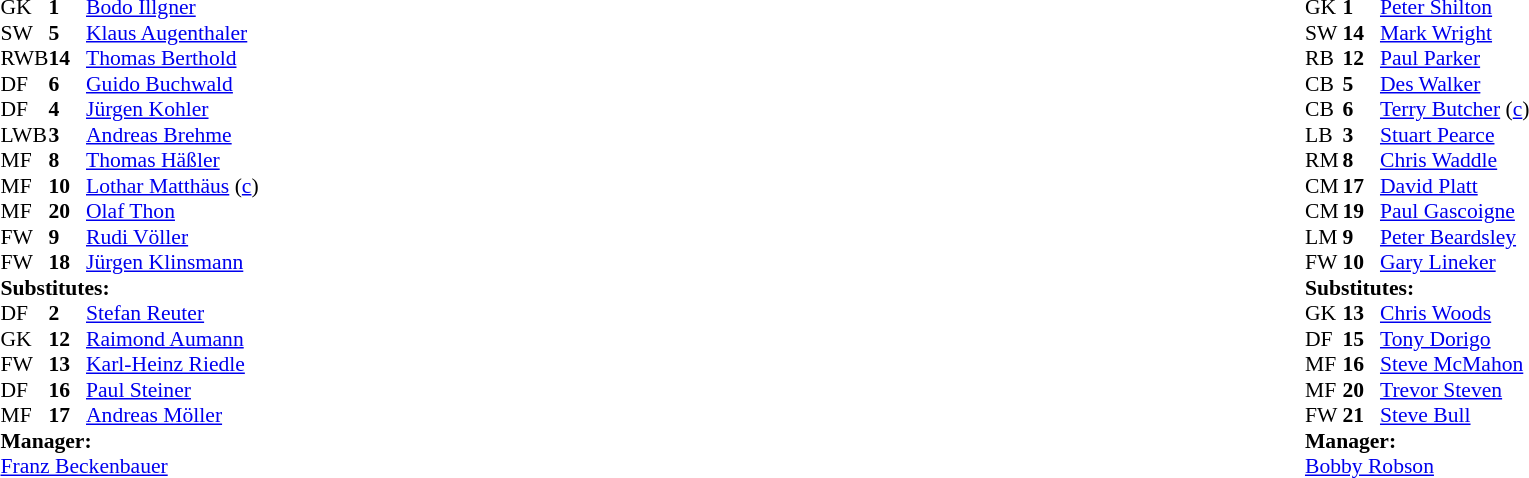<table width="100%">
<tr>
<td valign="top" width="50%"><br><table style="font-size: 90%" cellspacing="0" cellpadding="0">
<tr>
<th width="25"></th>
<th width="25"></th>
</tr>
<tr>
<td>GK</td>
<td><strong>1</strong></td>
<td><a href='#'>Bodo Illgner</a></td>
</tr>
<tr>
<td>SW</td>
<td><strong>5</strong></td>
<td><a href='#'>Klaus Augenthaler</a></td>
</tr>
<tr>
<td>RWB</td>
<td><strong>14</strong></td>
<td><a href='#'>Thomas Berthold</a></td>
</tr>
<tr>
<td>DF</td>
<td><strong>6</strong></td>
<td><a href='#'>Guido Buchwald</a></td>
</tr>
<tr>
<td>DF</td>
<td><strong>4</strong></td>
<td><a href='#'>Jürgen Kohler</a></td>
</tr>
<tr>
<td>LWB</td>
<td><strong>3</strong></td>
<td><a href='#'>Andreas Brehme</a></td>
<td></td>
</tr>
<tr>
<td>MF</td>
<td><strong>8</strong></td>
<td><a href='#'>Thomas Häßler</a></td>
<td></td>
<td></td>
</tr>
<tr>
<td>MF</td>
<td><strong>10</strong></td>
<td><a href='#'>Lothar Matthäus</a> (<a href='#'>c</a>)</td>
</tr>
<tr>
<td>MF</td>
<td><strong>20</strong></td>
<td><a href='#'>Olaf Thon</a></td>
</tr>
<tr>
<td>FW</td>
<td><strong>9</strong></td>
<td><a href='#'>Rudi Völler</a></td>
<td></td>
<td></td>
</tr>
<tr>
<td>FW</td>
<td><strong>18</strong></td>
<td><a href='#'>Jürgen Klinsmann</a></td>
</tr>
<tr>
<td colspan=3><strong>Substitutes:</strong></td>
</tr>
<tr>
<td>DF</td>
<td><strong>2</strong></td>
<td><a href='#'>Stefan Reuter</a></td>
<td></td>
<td></td>
</tr>
<tr>
<td>GK</td>
<td><strong>12</strong></td>
<td><a href='#'>Raimond Aumann</a></td>
</tr>
<tr>
<td>FW</td>
<td><strong>13</strong></td>
<td><a href='#'>Karl-Heinz Riedle</a></td>
<td></td>
<td></td>
</tr>
<tr>
<td>DF</td>
<td><strong>16</strong></td>
<td><a href='#'>Paul Steiner</a></td>
</tr>
<tr>
<td>MF</td>
<td><strong>17</strong></td>
<td><a href='#'>Andreas Möller</a></td>
</tr>
<tr>
<td colspan=3><strong>Manager:</strong></td>
</tr>
<tr>
<td colspan="4"><a href='#'>Franz Beckenbauer</a></td>
</tr>
</table>
</td>
<td valign="top" width="50%"><br><table style="font-size: 90%" cellspacing="0" cellpadding="0" align=center>
<tr>
<th width="25"></th>
<th width="25"></th>
</tr>
<tr>
<td>GK</td>
<td><strong>1</strong></td>
<td><a href='#'>Peter Shilton</a></td>
</tr>
<tr>
<td>SW</td>
<td><strong>14</strong></td>
<td><a href='#'>Mark Wright</a></td>
</tr>
<tr>
<td>RB</td>
<td><strong>12</strong></td>
<td><a href='#'>Paul Parker</a></td>
<td></td>
</tr>
<tr>
<td>CB</td>
<td><strong>5</strong></td>
<td><a href='#'>Des Walker</a></td>
</tr>
<tr>
<td>CB</td>
<td><strong>6</strong></td>
<td><a href='#'>Terry Butcher</a> (<a href='#'>c</a>)</td>
<td></td>
<td></td>
</tr>
<tr>
<td>LB</td>
<td><strong>3</strong></td>
<td><a href='#'>Stuart Pearce</a></td>
</tr>
<tr>
<td>RM</td>
<td><strong>8</strong></td>
<td><a href='#'>Chris Waddle</a></td>
</tr>
<tr>
<td>CM</td>
<td><strong>17</strong></td>
<td><a href='#'>David Platt</a></td>
</tr>
<tr>
<td>CM</td>
<td><strong>19</strong></td>
<td><a href='#'>Paul Gascoigne</a></td>
<td></td>
</tr>
<tr>
<td>LM</td>
<td><strong>9</strong></td>
<td><a href='#'>Peter Beardsley</a></td>
</tr>
<tr>
<td>FW</td>
<td><strong>10</strong></td>
<td><a href='#'>Gary Lineker</a></td>
</tr>
<tr>
<td colspan=3><strong>Substitutes:</strong></td>
</tr>
<tr>
<td>GK</td>
<td><strong>13</strong></td>
<td><a href='#'>Chris Woods</a></td>
</tr>
<tr>
<td>DF</td>
<td><strong>15</strong></td>
<td><a href='#'>Tony Dorigo</a></td>
</tr>
<tr>
<td>MF</td>
<td><strong>16</strong></td>
<td><a href='#'>Steve McMahon</a></td>
</tr>
<tr>
<td>MF</td>
<td><strong>20</strong></td>
<td><a href='#'>Trevor Steven</a></td>
<td></td>
<td></td>
</tr>
<tr>
<td>FW</td>
<td><strong>21</strong></td>
<td><a href='#'>Steve Bull</a></td>
</tr>
<tr>
<td colspan=3><strong>Manager:</strong></td>
</tr>
<tr>
<td colspan="4"><a href='#'>Bobby Robson</a></td>
</tr>
</table>
</td>
</tr>
</table>
